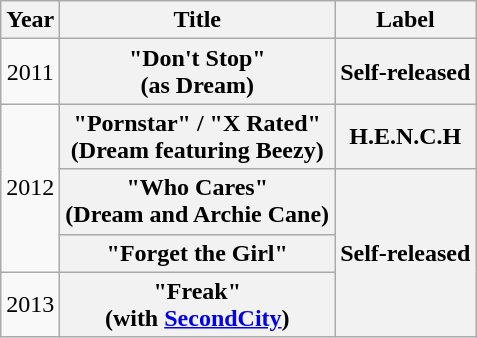<table class="wikitable plainrowheaders" style="text-align:center;">
<tr>
<th scope="col">Year</th>
<th scope="col">Title</th>
<th scope="col">Label</th>
</tr>
<tr>
<td>2011</td>
<th scope="row">"Don't Stop"<br><span>(as Dream)</span></th>
<th scope="row">Self-released</th>
</tr>
<tr>
<td rowspan="3">2012</td>
<th scope="row">"Pornstar" / "X Rated"<br><span>(Dream featuring Beezy)</span></th>
<th scope="row">H.E.N.C.H</th>
</tr>
<tr>
<th scope="row">"Who Cares"<br><span>(Dream and Archie Cane)</span></th>
<th scope="row" rowspan="3">Self-released</th>
</tr>
<tr>
<th scope="row">"Forget the Girl"</th>
</tr>
<tr>
<td>2013</td>
<th scope="row">"Freak"<br><span>(with <a href='#'>SecondCity</a>)</span></th>
</tr>
</table>
